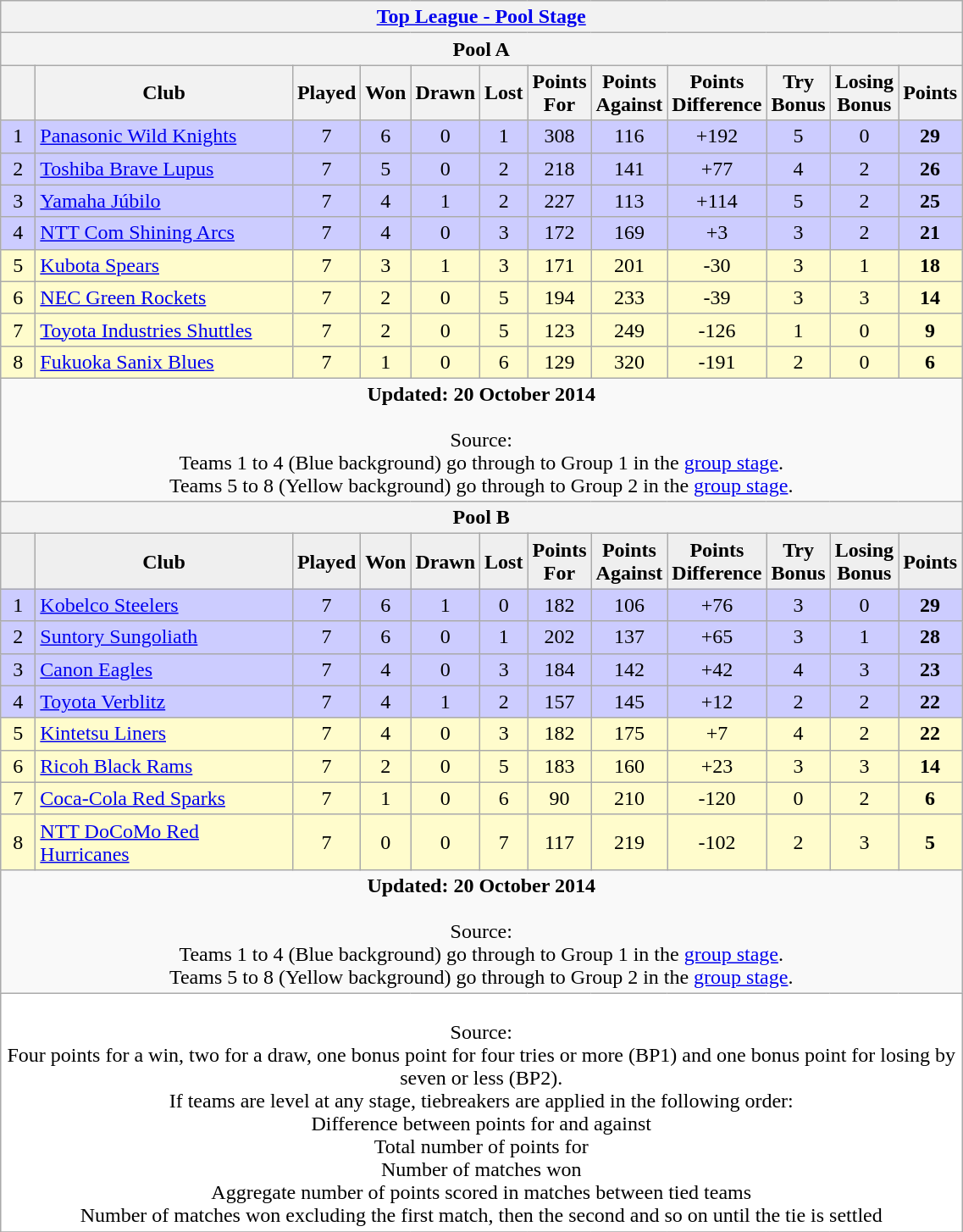<table class="wikitable collapsible collapsed"  style="text-align: center;">
<tr bgcolor="#f9f9f9">
<th colspan="15" cellpadding="0" cellspacing="0"><strong><a href='#'>Top League - Pool Stage</a></strong></th>
</tr>
<tr bgcolor="#f3f3f3">
<td colspan="15" cellpadding="0" cellspacing="0"><strong>Pool A</strong></td>
</tr>
<tr>
<th bgcolor="#efefef" width="20"></th>
<th bgcolor="#efefef" width="195">Club</th>
<th bgcolor="#efefef" width="20">Played</th>
<th bgcolor="#efefef" width="20">Won</th>
<th bgcolor="#efefef" width="20">Drawn</th>
<th bgcolor="#efefef" width="20">Lost</th>
<th bgcolor="#efefef" width="20">Points For</th>
<th bgcolor="#efefef" width="20">Points Against</th>
<th bgcolor="#efefef" width="20">Points Difference</th>
<th bgcolor="#efefef" width="20">Try Bonus</th>
<th bgcolor="#efefef" width="20">Losing Bonus</th>
<th bgcolor="#efefef" width="20">Points<br></th>
</tr>
<tr bgcolor=#ccccff align=center>
<td>1</td>
<td align=left><a href='#'>Panasonic Wild Knights</a></td>
<td>7</td>
<td>6</td>
<td>0</td>
<td>1</td>
<td>308</td>
<td>116</td>
<td>+192</td>
<td>5</td>
<td>0</td>
<td><strong>29</strong></td>
</tr>
<tr bgcolor=#ccccff align=center>
<td>2</td>
<td align=left><a href='#'>Toshiba Brave Lupus</a></td>
<td>7</td>
<td>5</td>
<td>0</td>
<td>2</td>
<td>218</td>
<td>141</td>
<td>+77</td>
<td>4</td>
<td>2</td>
<td><strong>26</strong></td>
</tr>
<tr bgcolor=#ccccff align=center>
<td>3</td>
<td align=left><a href='#'>Yamaha Júbilo</a></td>
<td>7</td>
<td>4</td>
<td>1</td>
<td>2</td>
<td>227</td>
<td>113</td>
<td>+114</td>
<td>5</td>
<td>2</td>
<td><strong>25</strong></td>
</tr>
<tr bgcolor=#ccccff align=center>
<td>4</td>
<td align=left><a href='#'>NTT Com Shining Arcs</a></td>
<td>7</td>
<td>4</td>
<td>0</td>
<td>3</td>
<td>172</td>
<td>169</td>
<td>+3</td>
<td>3</td>
<td>2</td>
<td><strong>21</strong></td>
</tr>
<tr bgcolor=#fffccc align=center>
<td>5</td>
<td align=left><a href='#'>Kubota Spears</a></td>
<td>7</td>
<td>3</td>
<td>1</td>
<td>3</td>
<td>171</td>
<td>201</td>
<td>-30</td>
<td>3</td>
<td>1</td>
<td><strong>18</strong></td>
</tr>
<tr bgcolor=#fffccc align=center>
<td>6</td>
<td align=left><a href='#'>NEC Green Rockets</a></td>
<td>7</td>
<td>2</td>
<td>0</td>
<td>5</td>
<td>194</td>
<td>233</td>
<td>-39</td>
<td>3</td>
<td>3</td>
<td><strong>14</strong></td>
</tr>
<tr bgcolor=#fffccc align=center>
<td>7</td>
<td align=left><a href='#'>Toyota Industries Shuttles</a></td>
<td>7</td>
<td>2</td>
<td>0</td>
<td>5</td>
<td>123</td>
<td>249</td>
<td>-126</td>
<td>1</td>
<td>0</td>
<td><strong>9</strong></td>
</tr>
<tr bgcolor=#fffccc align=center>
<td>8</td>
<td align=left><a href='#'>Fukuoka Sanix Blues</a></td>
<td>7</td>
<td>1</td>
<td>0</td>
<td>6</td>
<td>129</td>
<td>320</td>
<td>-191</td>
<td>2</td>
<td>0</td>
<td><strong>6</strong></td>
</tr>
<tr bgcolor="#f9f9f9" align=center>
<td colspan="15" style="border:0px"><strong>Updated: 20 October 2014</strong> <br><br>Source: <br>
Teams 1 to 4 <span>(Blue background)</span> go through to Group 1 in the <a href='#'>group stage</a>.<br>
Teams 5 to 8 <span>(Yellow background)</span> go through to Group 2 in the <a href='#'>group stage</a>.</td>
</tr>
<tr |align=left|>
</tr>
<tr bgcolor="#f3f3f3">
<td colspan="15" cellpadding="0" cellspacing="0"><strong>Pool B</strong></td>
</tr>
<tr style="font-weight: bold;">
<td bgcolor="#efefef" width="20"></td>
<td bgcolor="#efefef" width="195">Club</td>
<td bgcolor="#efefef" width="20">Played</td>
<td bgcolor="#efefef" width="20">Won</td>
<td bgcolor="#efefef" width="20">Drawn</td>
<td bgcolor="#efefef" width="20">Lost</td>
<td bgcolor="#efefef" width="20">Points For</td>
<td bgcolor="#efefef" width="20">Points Against</td>
<td bgcolor="#efefef" width="20">Points Difference</td>
<td bgcolor="#efefef" width="20">Try Bonus</td>
<td bgcolor="#efefef" width="20">Losing Bonus</td>
<td bgcolor="#efefef" width="20">Points<br></td>
</tr>
<tr bgcolor=#ccccff align=center>
<td>1</td>
<td align=left><a href='#'>Kobelco Steelers</a></td>
<td>7</td>
<td>6</td>
<td>1</td>
<td>0</td>
<td>182</td>
<td>106</td>
<td>+76</td>
<td>3</td>
<td>0</td>
<td><strong>29</strong></td>
</tr>
<tr bgcolor=#ccccff align=center>
<td>2</td>
<td align=left><a href='#'>Suntory Sungoliath</a></td>
<td>7</td>
<td>6</td>
<td>0</td>
<td>1</td>
<td>202</td>
<td>137</td>
<td>+65</td>
<td>3</td>
<td>1</td>
<td><strong>28</strong></td>
</tr>
<tr bgcolor=#ccccff align=center>
<td>3</td>
<td align=left><a href='#'>Canon Eagles</a></td>
<td>7</td>
<td>4</td>
<td>0</td>
<td>3</td>
<td>184</td>
<td>142</td>
<td>+42</td>
<td>4</td>
<td>3</td>
<td><strong>23</strong></td>
</tr>
<tr bgcolor=#ccccff align=center>
<td>4</td>
<td align=left><a href='#'>Toyota Verblitz</a></td>
<td>7</td>
<td>4</td>
<td>1</td>
<td>2</td>
<td>157</td>
<td>145</td>
<td>+12</td>
<td>2</td>
<td>2</td>
<td><strong>22</strong></td>
</tr>
<tr bgcolor=#fffccc align=center>
<td>5</td>
<td align=left><a href='#'>Kintetsu Liners</a></td>
<td>7</td>
<td>4</td>
<td>0</td>
<td>3</td>
<td>182</td>
<td>175</td>
<td>+7</td>
<td>4</td>
<td>2</td>
<td><strong>22</strong></td>
</tr>
<tr bgcolor=#fffccc align=center>
<td>6</td>
<td align=left><a href='#'>Ricoh Black Rams</a></td>
<td>7</td>
<td>2</td>
<td>0</td>
<td>5</td>
<td>183</td>
<td>160</td>
<td>+23</td>
<td>3</td>
<td>3</td>
<td><strong>14</strong></td>
</tr>
<tr bgcolor=#fffccc align=center>
<td>7</td>
<td align=left><a href='#'>Coca-Cola Red Sparks</a></td>
<td>7</td>
<td>1</td>
<td>0</td>
<td>6</td>
<td>90</td>
<td>210</td>
<td>-120</td>
<td>0</td>
<td>2</td>
<td><strong>6</strong></td>
</tr>
<tr bgcolor=#fffccc align=center>
<td>8</td>
<td align=left><a href='#'>NTT DoCoMo Red Hurricanes</a></td>
<td>7</td>
<td>0</td>
<td>0</td>
<td>7</td>
<td>117</td>
<td>219</td>
<td>-102</td>
<td>2</td>
<td>3</td>
<td><strong>5</strong></td>
</tr>
<tr bgcolor="#f9f9f9" align=center>
<td colspan="15" style="border:0px"><strong>Updated: 20 October 2014</strong> <br><br>Source: <br>
Teams 1 to 4 <span>(Blue background)</span> go through to Group 1 in the <a href='#'>group stage</a>.<br>
Teams 5 to 8 <span>(Yellow background)</span> go through to Group 2 in the <a href='#'>group stage</a>.</td>
</tr>
<tr bgcolor="#ffffff" align=center>
<td colspan="15"><br>Source: <br>Four points for a win, two for a draw, one bonus point for four tries or more (BP1) and one bonus point for losing by seven or less (BP2).<br>
If teams are level at any stage, tiebreakers are applied in the following order:<br>
 Difference between points for and against<br>
 Total number of points for<br>
 Number of matches won<br>
 Aggregate number of points scored in matches between tied teams<br>
 Number of matches won excluding the first match, then the second and so on until the tie is settled<br></td>
</tr>
<tr |align=left|>
</tr>
</table>
